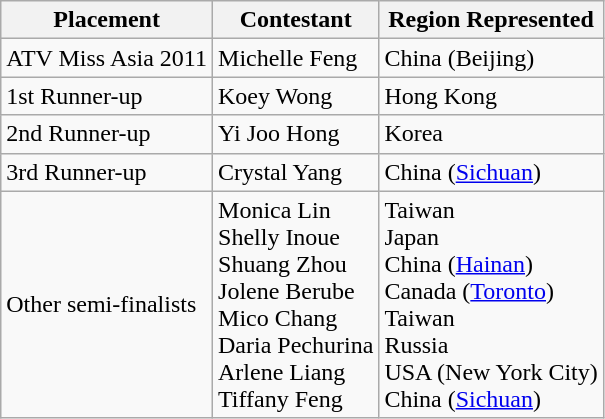<table class="wikitable">
<tr>
<th>Placement</th>
<th>Contestant</th>
<th>Region Represented</th>
</tr>
<tr>
<td>ATV Miss Asia 2011</td>
<td>Michelle Feng</td>
<td>China (Beijing)</td>
</tr>
<tr>
<td>1st Runner-up</td>
<td>Koey Wong</td>
<td>Hong Kong</td>
</tr>
<tr>
<td>2nd Runner-up</td>
<td>Yi Joo Hong</td>
<td>Korea</td>
</tr>
<tr>
<td>3rd Runner-up</td>
<td>Crystal Yang</td>
<td>China (<a href='#'>Sichuan</a>)</td>
</tr>
<tr>
<td>Other semi-finalists</td>
<td>Monica Lin<br>Shelly Inoue<br>Shuang Zhou<br>Jolene Berube<br>Mico Chang<br>Daria Pechurina<br>Arlene Liang<br>Tiffany Feng</td>
<td>Taiwan<br>Japan<br>China (<a href='#'>Hainan</a>)<br>Canada (<a href='#'>Toronto</a>)<br>Taiwan<br>Russia<br>USA (New York City)<br>China (<a href='#'>Sichuan</a>)</td>
</tr>
</table>
